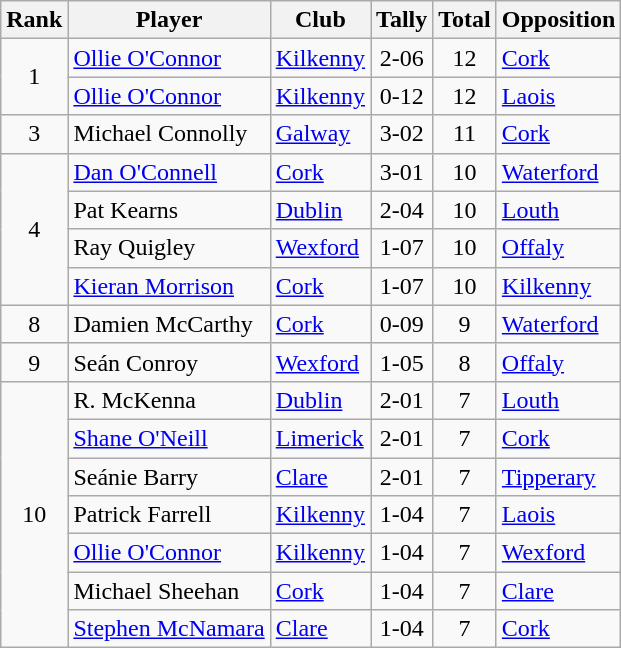<table class="wikitable">
<tr>
<th>Rank</th>
<th>Player</th>
<th>Club</th>
<th>Tally</th>
<th>Total</th>
<th>Opposition</th>
</tr>
<tr>
<td rowspan="2" style="text-align:center;">1</td>
<td><a href='#'>Ollie O'Connor</a></td>
<td><a href='#'>Kilkenny</a></td>
<td align=center>2-06</td>
<td align=center>12</td>
<td><a href='#'>Cork</a></td>
</tr>
<tr>
<td><a href='#'>Ollie O'Connor</a></td>
<td><a href='#'>Kilkenny</a></td>
<td align=center>0-12</td>
<td align=center>12</td>
<td><a href='#'>Laois</a></td>
</tr>
<tr>
<td rowspan="1" style="text-align:center;">3</td>
<td>Michael Connolly</td>
<td><a href='#'>Galway</a></td>
<td align=center>3-02</td>
<td align=center>11</td>
<td><a href='#'>Cork</a></td>
</tr>
<tr>
<td rowspan="4" style="text-align:center;">4</td>
<td><a href='#'>Dan O'Connell</a></td>
<td><a href='#'>Cork</a></td>
<td align=center>3-01</td>
<td align=center>10</td>
<td><a href='#'>Waterford</a></td>
</tr>
<tr>
<td>Pat Kearns</td>
<td><a href='#'>Dublin</a></td>
<td align=center>2-04</td>
<td align=center>10</td>
<td><a href='#'>Louth</a></td>
</tr>
<tr>
<td>Ray Quigley</td>
<td><a href='#'>Wexford</a></td>
<td align=center>1-07</td>
<td align=center>10</td>
<td><a href='#'>Offaly</a></td>
</tr>
<tr>
<td><a href='#'>Kieran Morrison</a></td>
<td><a href='#'>Cork</a></td>
<td align=center>1-07</td>
<td align=center>10</td>
<td><a href='#'>Kilkenny</a></td>
</tr>
<tr>
<td rowspan="1" style="text-align:center;">8</td>
<td>Damien McCarthy</td>
<td><a href='#'>Cork</a></td>
<td align=center>0-09</td>
<td align=center>9</td>
<td><a href='#'>Waterford</a></td>
</tr>
<tr>
<td rowspan="1" style="text-align:center;">9</td>
<td>Seán Conroy</td>
<td><a href='#'>Wexford</a></td>
<td align=center>1-05</td>
<td align=center>8</td>
<td><a href='#'>Offaly</a></td>
</tr>
<tr>
<td rowspan="7" style="text-align:center;">10</td>
<td>R. McKenna</td>
<td><a href='#'>Dublin</a></td>
<td align=center>2-01</td>
<td align=center>7</td>
<td><a href='#'>Louth</a></td>
</tr>
<tr>
<td><a href='#'>Shane O'Neill</a></td>
<td><a href='#'>Limerick</a></td>
<td align=center>2-01</td>
<td align=center>7</td>
<td><a href='#'>Cork</a></td>
</tr>
<tr>
<td>Seánie Barry</td>
<td><a href='#'>Clare</a></td>
<td align=center>2-01</td>
<td align=center>7</td>
<td><a href='#'>Tipperary</a></td>
</tr>
<tr>
<td>Patrick Farrell</td>
<td><a href='#'>Kilkenny</a></td>
<td align=center>1-04</td>
<td align=center>7</td>
<td><a href='#'>Laois</a></td>
</tr>
<tr>
<td><a href='#'>Ollie O'Connor</a></td>
<td><a href='#'>Kilkenny</a></td>
<td align=center>1-04</td>
<td align=center>7</td>
<td><a href='#'>Wexford</a></td>
</tr>
<tr>
<td>Michael Sheehan</td>
<td><a href='#'>Cork</a></td>
<td align=center>1-04</td>
<td align=center>7</td>
<td><a href='#'>Clare</a></td>
</tr>
<tr>
<td><a href='#'>Stephen McNamara</a></td>
<td><a href='#'>Clare</a></td>
<td align=center>1-04</td>
<td align=center>7</td>
<td><a href='#'>Cork</a></td>
</tr>
</table>
